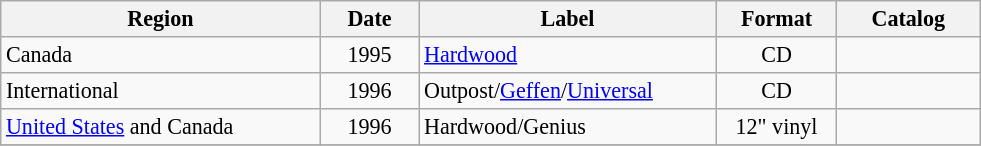<table class="wikitable" style="font-size:92%;">
<tr>
<th style="width:14em;">Region</th>
<th style="width:4em;">Date</th>
<th style="width:13em;">Label</th>
<th style="width:5em;">Format</th>
<th style="width:6em;">Catalog</th>
</tr>
<tr>
<td>Canada</td>
<td style="text-align:center;">1995</td>
<td><a href='#'>Hardwood</a></td>
<td style="text-align:center;">CD</td>
<td></td>
</tr>
<tr>
<td>International</td>
<td style="text-align:center;">1996</td>
<td>Outpost/<a href='#'>Geffen</a>/<a href='#'>Universal</a></td>
<td style="text-align:center;">CD</td>
<td></td>
</tr>
<tr>
<td><a href='#'>United States</a> and Canada</td>
<td style="text-align:center;">1996</td>
<td>Hardwood/Genius</td>
<td style="text-align:center;">12" vinyl</td>
<td></td>
</tr>
<tr>
</tr>
</table>
